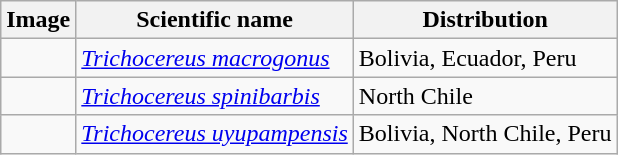<table class="wikitable">
<tr>
<th>Image</th>
<th>Scientific name</th>
<th>Distribution</th>
</tr>
<tr>
<td></td>
<td><em><a href='#'>Trichocereus macrogonus</a></em> </td>
<td>Bolivia, Ecuador, Peru</td>
</tr>
<tr>
<td></td>
<td><em><a href='#'>Trichocereus spinibarbis</a></em> </td>
<td>North Chile</td>
</tr>
<tr>
<td></td>
<td><em><a href='#'>Trichocereus uyupampensis</a></em> </td>
<td>Bolivia, North Chile, Peru</td>
</tr>
</table>
